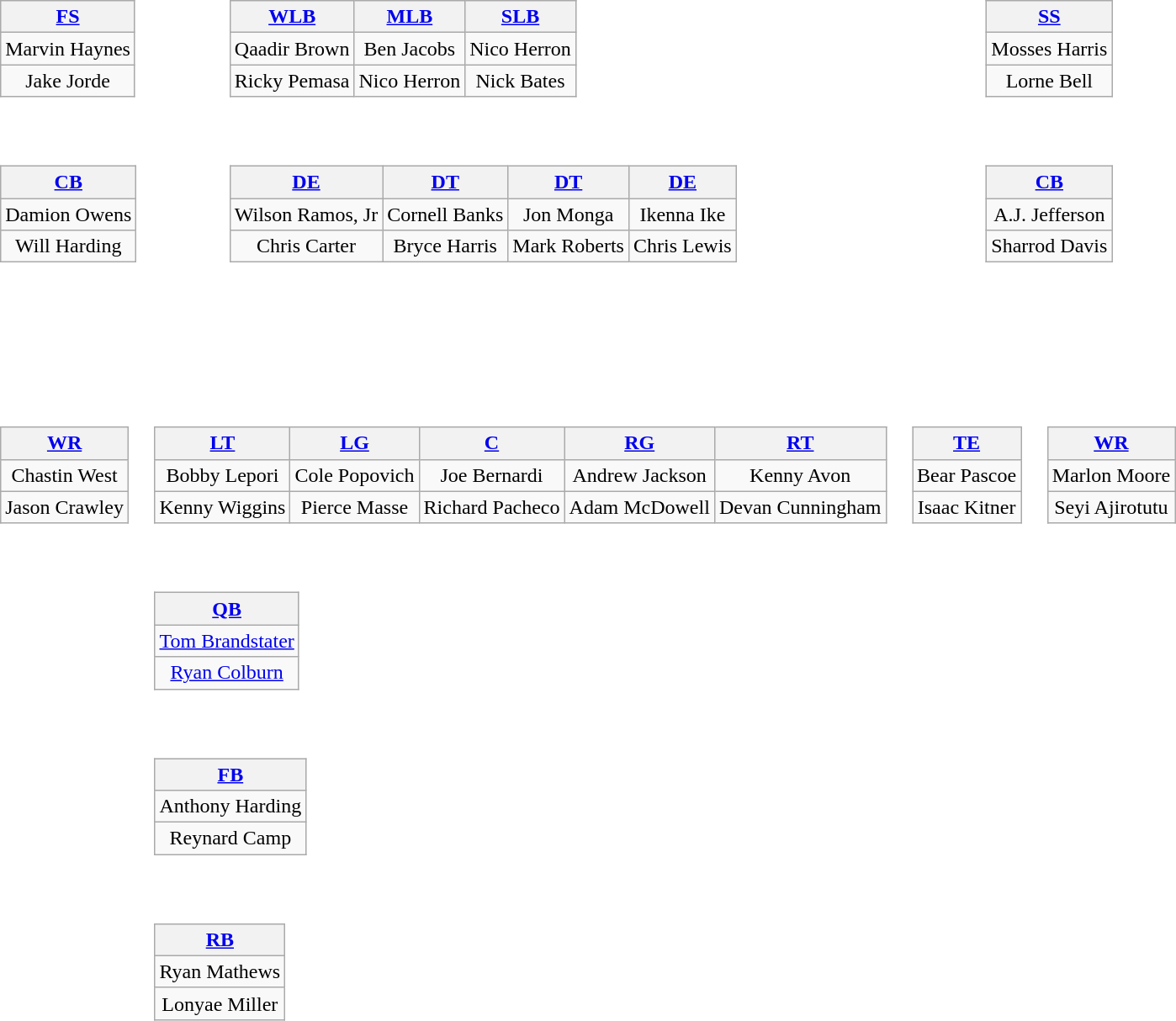<table>
<tr>
<td style="text-align:center;"><br><table style="width:100%">
<tr>
<td style="text-align:right;"><br><table class="wikitable" style="text-align:center">
<tr>
<th><a href='#'>FS</a></th>
</tr>
<tr>
<td>Marvin Haynes</td>
</tr>
<tr>
<td>Jake Jorde</td>
</tr>
</table>
</td>
<td style="text-align:center;"><br><table class="wikitable" style="text-align:center">
<tr>
<th><a href='#'>WLB</a></th>
<th><a href='#'>MLB</a></th>
<th><a href='#'>SLB</a></th>
</tr>
<tr>
<td>Qaadir Brown</td>
<td>Ben Jacobs</td>
<td>Nico Herron</td>
</tr>
<tr>
<td>Ricky Pemasa</td>
<td>Nico Herron</td>
<td>Nick Bates</td>
</tr>
</table>
</td>
<td style="text-align:left;"><br><table class="wikitable" style="text-align:center">
<tr>
<th><a href='#'>SS</a></th>
</tr>
<tr>
<td>Mosses Harris</td>
</tr>
<tr>
<td>Lorne Bell</td>
</tr>
</table>
</td>
</tr>
<tr>
<td style="text-align:left;"><br><table class="wikitable" style="text-align:center">
<tr>
<th><a href='#'>CB</a></th>
</tr>
<tr>
<td>Damion Owens</td>
</tr>
<tr>
<td>Will Harding</td>
</tr>
</table>
</td>
<td style="text-align:center;"><br><table class="wikitable" style="text-align:center">
<tr>
<th><a href='#'>DE</a></th>
<th><a href='#'>DT</a></th>
<th><a href='#'>DT</a></th>
<th><a href='#'>DE</a></th>
</tr>
<tr>
<td>Wilson Ramos, Jr</td>
<td>Cornell Banks</td>
<td>Jon Monga</td>
<td>Ikenna Ike</td>
</tr>
<tr>
<td>Chris Carter</td>
<td>Bryce Harris</td>
<td>Mark Roberts</td>
<td>Chris Lewis</td>
</tr>
</table>
</td>
<td style="text-align:right;"><br><table class="wikitable" style="text-align:center">
<tr>
<th><a href='#'>CB</a></th>
</tr>
<tr>
<td>A.J. Jefferson</td>
</tr>
<tr>
<td>Sharrod Davis</td>
</tr>
</table>
</td>
</tr>
</table>
</td>
</tr>
<tr>
<td style="height:3em"></td>
</tr>
<tr>
<td style="text-align:center;"><br><table style="width:100%">
<tr>
<td style="text-align:left;"><br><table class="wikitable" style="text-align:center">
<tr>
<th><a href='#'>WR</a></th>
</tr>
<tr>
<td>Chastin West</td>
</tr>
<tr>
<td>Jason Crawley</td>
</tr>
</table>
</td>
<td><br><table class="wikitable" style="text-align:center">
<tr>
<th><a href='#'>LT</a></th>
<th><a href='#'>LG</a></th>
<th><a href='#'>C</a></th>
<th><a href='#'>RG</a></th>
<th><a href='#'>RT</a></th>
</tr>
<tr>
<td>Bobby Lepori</td>
<td>Cole Popovich</td>
<td>Joe Bernardi</td>
<td>Andrew Jackson</td>
<td>Kenny Avon</td>
</tr>
<tr>
<td>Kenny Wiggins</td>
<td>Pierce Masse</td>
<td>Richard Pacheco</td>
<td>Adam McDowell</td>
<td>Devan Cunningham</td>
</tr>
</table>
</td>
<td><br><table class="wikitable" style="text-align:center">
<tr>
<th><a href='#'>TE</a></th>
</tr>
<tr>
<td>Bear Pascoe</td>
</tr>
<tr>
<td>Isaac Kitner</td>
</tr>
</table>
</td>
<td style="text-align:right;"><br><table class="wikitable" style="text-align:center">
<tr>
<th><a href='#'>WR</a></th>
</tr>
<tr>
<td>Marlon Moore</td>
</tr>
<tr>
<td>Seyi Ajirotutu</td>
</tr>
</table>
</td>
</tr>
<tr>
<td></td>
<td style="text-align:center;"><br><table class="wikitable" style="text-align:center">
<tr>
<th><a href='#'>QB</a></th>
</tr>
<tr>
<td><a href='#'>Tom Brandstater</a></td>
</tr>
<tr>
<td><a href='#'>Ryan Colburn</a></td>
</tr>
</table>
</td>
</tr>
<tr>
<td></td>
<td style="text-align:center;"><br><table class="wikitable" style="text-align:center">
<tr>
<th><a href='#'>FB</a></th>
</tr>
<tr>
<td>Anthony Harding</td>
</tr>
<tr>
<td>Reynard Camp</td>
</tr>
</table>
</td>
</tr>
<tr>
<td></td>
<td style="text-align:center;"><br><table class="wikitable" style="text-align:center">
<tr>
<th><a href='#'>RB</a></th>
</tr>
<tr>
<td>Ryan Mathews</td>
</tr>
<tr>
<td>Lonyae Miller</td>
</tr>
</table>
</td>
</tr>
</table>
</td>
</tr>
</table>
